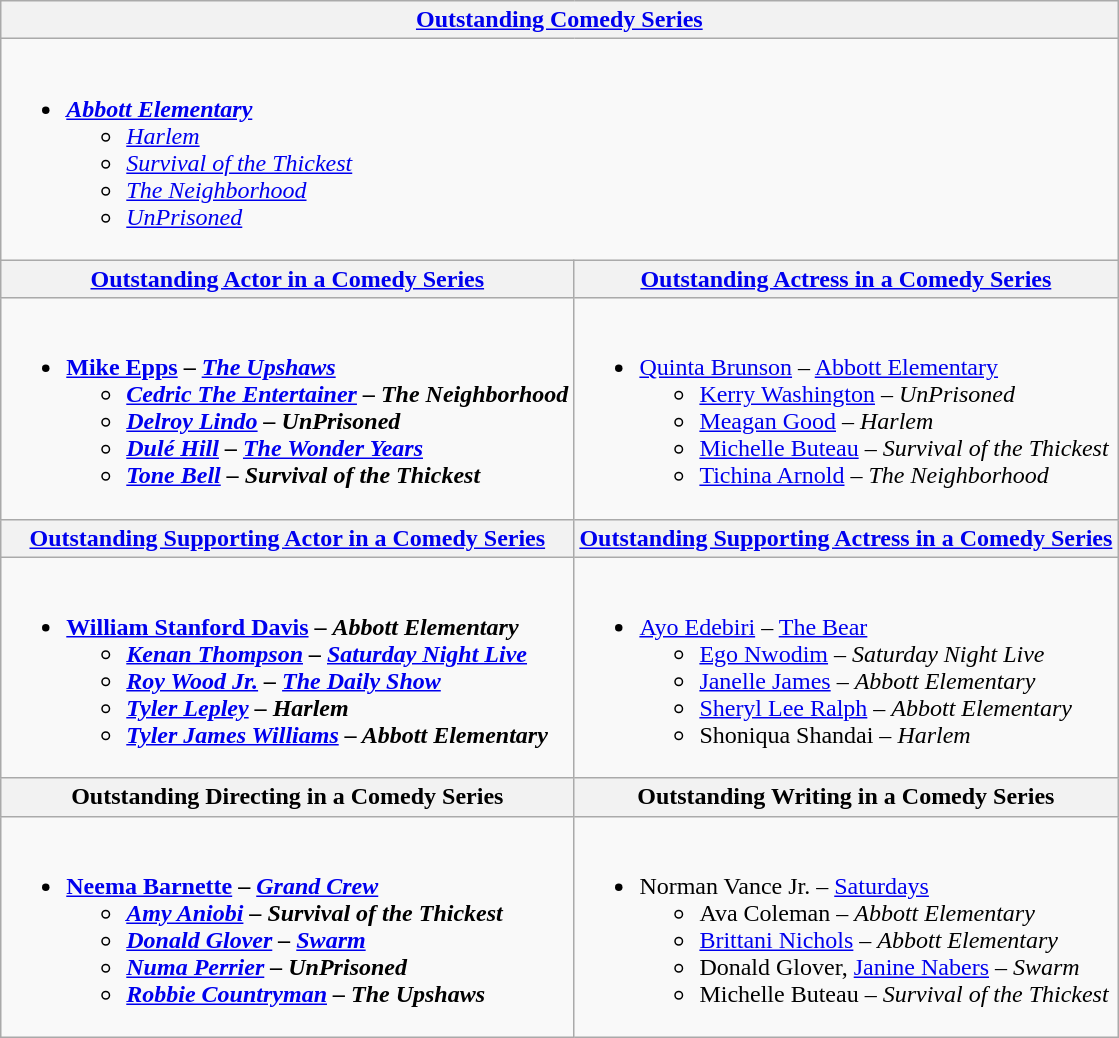<table class="wikitable" style="width=72%">
<tr>
<th colspan="2" style="width=50%"><a href='#'>Outstanding Comedy Series</a></th>
</tr>
<tr>
<td colspan="2" valign="top"><br><ul><li><strong><em><a href='#'>Abbott Elementary</a></em></strong><ul><li><em><a href='#'>Harlem</a></em></li><li><em><a href='#'>Survival of the Thickest</a></em></li><li><em><a href='#'>The Neighborhood</a></em></li><li><em><a href='#'>UnPrisoned</a></em></li></ul></li></ul></td>
</tr>
<tr>
<th><a href='#'>Outstanding Actor in a Comedy Series</a></th>
<th><a href='#'>Outstanding Actress in a Comedy Series</a></th>
</tr>
<tr>
<td valign="top"><br><ul><li><strong><a href='#'>Mike Epps</a> – <em><a href='#'>The Upshaws</a><strong><em><ul><li><a href='#'>Cedric The Entertainer</a> – </em>The Neighborhood<em></li><li><a href='#'>Delroy Lindo</a> – </em>UnPrisoned<em></li><li><a href='#'>Dulé Hill</a> – </em><a href='#'>The Wonder Years</a><em></li><li><a href='#'>Tone Bell</a> – </em>Survival of the Thickest<em></li></ul></li></ul></td>
<td valign="top"><br><ul><li></strong><a href='#'>Quinta Brunson</a> – </em><a href='#'>Abbott Elementary</a></em></strong><ul><li><a href='#'>Kerry Washington</a> – <em>UnPrisoned</em></li><li><a href='#'>Meagan Good</a> – <em>Harlem</em></li><li><a href='#'>Michelle Buteau</a> – <em>Survival of the Thickest</em></li><li><a href='#'>Tichina Arnold</a> – <em>The Neighborhood</em></li></ul></li></ul></td>
</tr>
<tr>
<th><a href='#'>Outstanding Supporting Actor in a Comedy Series</a></th>
<th><a href='#'>Outstanding Supporting Actress in a Comedy Series</a></th>
</tr>
<tr>
<td valign="top"><br><ul><li><strong><a href='#'>William Stanford Davis</a> – <em>Abbott Elementary<strong><em><ul><li><a href='#'>Kenan Thompson</a> – </em><a href='#'>Saturday Night Live</a><em></li><li><a href='#'>Roy Wood Jr.</a> – </em><a href='#'>The Daily Show</a><em></li><li><a href='#'>Tyler Lepley</a> – </em>Harlem<em></li><li><a href='#'>Tyler James Williams</a> – </em>Abbott Elementary<em></li></ul></li></ul></td>
<td valign="top"><br><ul><li></strong><a href='#'>Ayo Edebiri</a> – </em><a href='#'>The Bear</a></em></strong><ul><li><a href='#'>Ego Nwodim</a> – <em>Saturday Night Live</em></li><li><a href='#'>Janelle James</a> – <em>Abbott Elementary</em></li><li><a href='#'>Sheryl Lee Ralph</a> – <em>Abbott Elementary</em></li><li>Shoniqua Shandai – <em>Harlem</em></li></ul></li></ul></td>
</tr>
<tr>
<th>Outstanding Directing in a Comedy Series</th>
<th>Outstanding Writing in a Comedy Series</th>
</tr>
<tr>
<td valign="top"><br><ul><li><strong><a href='#'>Neema Barnette</a> – <em><a href='#'>Grand Crew</a><strong><em><ul><li><a href='#'>Amy Aniobi</a> – </em>Survival of the Thickest<em></li><li><a href='#'>Donald Glover</a> – </em><a href='#'>Swarm</a><em></li><li><a href='#'>Numa Perrier</a> – </em>UnPrisoned<em></li><li><a href='#'>Robbie Countryman</a> – </em>The Upshaws<em></li></ul></li></ul></td>
<td valign="top"><br><ul><li></strong>Norman Vance Jr. – </em><a href='#'>Saturdays</a></em></strong><ul><li>Ava Coleman – <em>Abbott Elementary</em></li><li><a href='#'>Brittani Nichols</a> – <em>Abbott Elementary</em></li><li>Donald Glover, <a href='#'>Janine Nabers</a> – <em>Swarm</em></li><li>Michelle Buteau – <em>Survival of the Thickest</em></li></ul></li></ul></td>
</tr>
</table>
